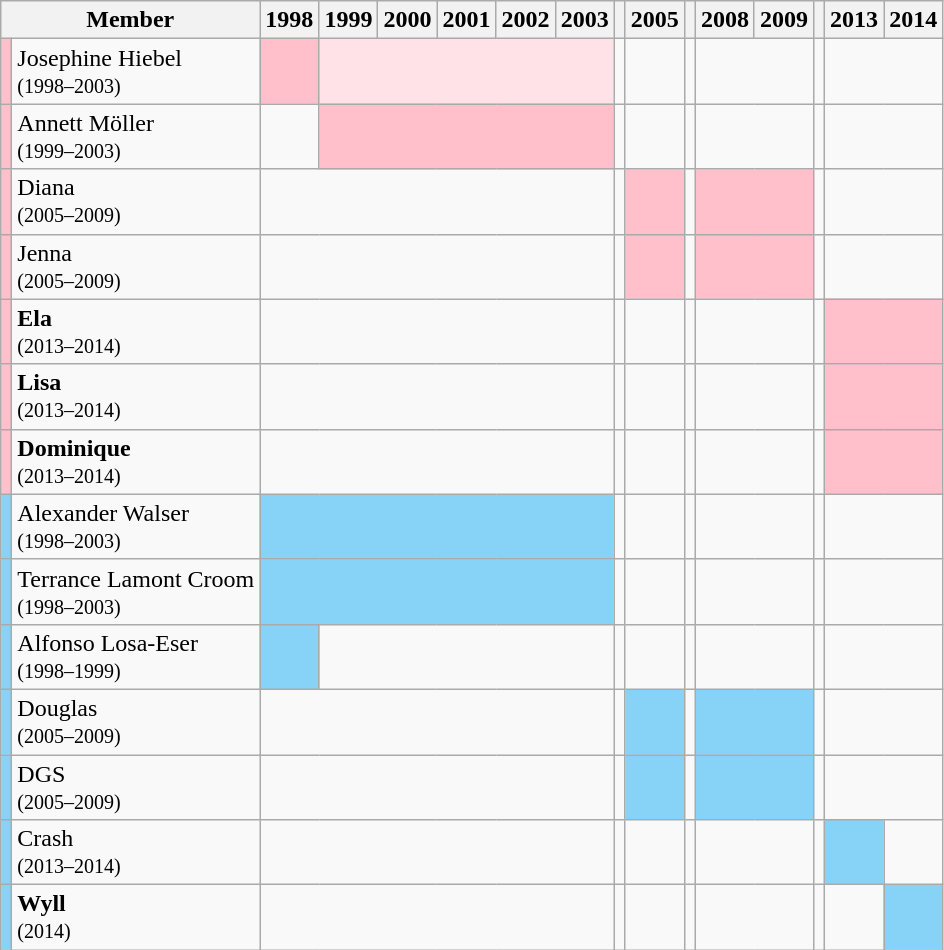<table class="wikitable">
<tr>
<th colspan="2">Member</th>
<th>1998</th>
<th>1999</th>
<th>2000</th>
<th>2001</th>
<th>2002</th>
<th>2003</th>
<th></th>
<th>2005</th>
<th></th>
<th>2008</th>
<th>2009</th>
<th></th>
<th>2013</th>
<th>2014</th>
</tr>
<tr>
<td style="background:pink"></td>
<td>Josephine Hiebel<br><small>(1998–2003)</small></td>
<td style="text-align:center; background:pink;"></td>
<td colspan="5" style="text-align:center; background:#ffE2E7;"></td>
<td></td>
<td></td>
<td></td>
<td colspan="2"></td>
<td></td>
<td colspan="2"></td>
</tr>
<tr>
<td style="background:pink"></td>
<td>Annett Möller<br><small>(1999–2003)</small></td>
<td></td>
<td colspan="5" style="text-align:center; background:pink;"></td>
<td></td>
<td></td>
<td></td>
<td colspan="2"></td>
<td></td>
<td colspan="2"></td>
</tr>
<tr>
<td style="background:pink"></td>
<td>Diana<br><small>(2005–2009)</small></td>
<td colspan="6"></td>
<td></td>
<td style="text-align:center; background:pink;"></td>
<td></td>
<td colspan="2" style="text-align:center; background:pink;"></td>
<td></td>
<td colspan="2"></td>
</tr>
<tr>
<td style="background:pink"></td>
<td>Jenna<br><small>(2005–2009)</small></td>
<td colspan="6"></td>
<td></td>
<td style="text-align:center; background:pink;"></td>
<td></td>
<td colspan="2" style="text-align:center; background:pink;"></td>
<td></td>
<td colspan="2"></td>
</tr>
<tr>
<td style="background:pink"></td>
<td><strong>Ela</strong><br><small>(2013–2014)</small></td>
<td colspan="6"></td>
<td></td>
<td></td>
<td></td>
<td colspan="2"></td>
<td></td>
<td colspan="2" style="text-align:center; background:pink;"></td>
</tr>
<tr>
<td style="background:pink"></td>
<td><strong>Lisa</strong><br><small>(2013–2014)</small></td>
<td colspan="6"></td>
<td></td>
<td></td>
<td></td>
<td colspan="2"></td>
<td></td>
<td colspan="2" style="text-align:center; background:pink;"></td>
</tr>
<tr>
<td style="background:pink"></td>
<td><strong>Dominique</strong><br><small>(2013–2014)</small></td>
<td colspan="6"></td>
<td></td>
<td></td>
<td></td>
<td colspan="2"></td>
<td></td>
<td colspan="2" style="text-align:center; background:pink;"></td>
</tr>
<tr>
<td style="background:#87D3F8;"></td>
<td>Alexander Walser<br><small>(1998–2003)</small></td>
<td colspan="6" style="text-align:center; background:#87D3F8;"></td>
<td></td>
<td></td>
<td></td>
<td colspan="2"></td>
<td></td>
<td colspan="2"></td>
</tr>
<tr>
<td style="background:#87D3F8;"></td>
<td>Terrance Lamont Croom<br><small>(1998–2003)</small></td>
<td colspan="6" style="text-align:center; background:#87D3F8;"></td>
<td></td>
<td></td>
<td></td>
<td colspan="2"></td>
<td></td>
<td colspan="2"></td>
</tr>
<tr>
<td style="background:#87D3F8;"></td>
<td>Alfonso Losa-Eser<br><small>(1998–1999)</small></td>
<td style="text-align:center; background:#87d3f8;"></td>
<td colspan="5"></td>
<td></td>
<td></td>
<td></td>
<td colspan="2"></td>
<td></td>
<td colspan="2"></td>
</tr>
<tr>
<td style="background:#87D3F8;"></td>
<td>Douglas<br><small>(2005–2009)</small></td>
<td colspan="6"></td>
<td></td>
<td style="text-align:center; background:#87d3f8;"></td>
<td></td>
<td colspan="2" style="text-align:center; background:#87D3F8;"></td>
<td></td>
<td colspan="2"></td>
</tr>
<tr>
<td style="background:#87D3F8;"></td>
<td>DGS<br><small>(2005–2009)</small></td>
<td colspan="6"></td>
<td></td>
<td style="text-align:center; background:#87d3f8;"></td>
<td></td>
<td colspan="2" style="text-align:center; background:#87D3F8;"></td>
<td></td>
<td colspan="2"></td>
</tr>
<tr>
<td style="background:#87D3F8;"></td>
<td>Crash<br><small>(2013–2014)</small></td>
<td colspan="6"></td>
<td></td>
<td></td>
<td></td>
<td colspan="2"></td>
<td></td>
<td style="text-align:center; background:#87d3f8;"></td>
<td></td>
</tr>
<tr>
<td style="background:#87D3F8;"></td>
<td><strong>Wyll</strong><br><small>(2014)</small></td>
<td colspan="6"></td>
<td></td>
<td></td>
<td></td>
<td colspan="2"></td>
<td></td>
<td></td>
<td style="text-align:center; background:#87d3f8;"></td>
</tr>
</table>
